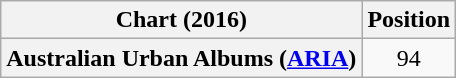<table class="wikitable plainrowheaders" style="text-align:center">
<tr>
<th scope="col">Chart (2016)</th>
<th scope="col">Position</th>
</tr>
<tr>
<th scope="row">Australian Urban Albums (<a href='#'>ARIA</a>)</th>
<td>94</td>
</tr>
</table>
